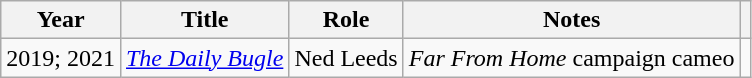<table class="wikitable sortable plainrowheaders">
<tr>
<th scope="col">Year</th>
<th scope="col">Title</th>
<th scope="col">Role</th>
<th scope="col" class="unsortable">Notes</th>
<th scope="col" class="unsortable"></th>
</tr>
<tr>
<td>2019; 2021</td>
<td><em><a href='#'>The Daily Bugle</a></em></td>
<td>Ned Leeds</td>
<td><em>Far From Home</em> campaign cameo</td>
<td style="text-align:center;"></td>
</tr>
</table>
